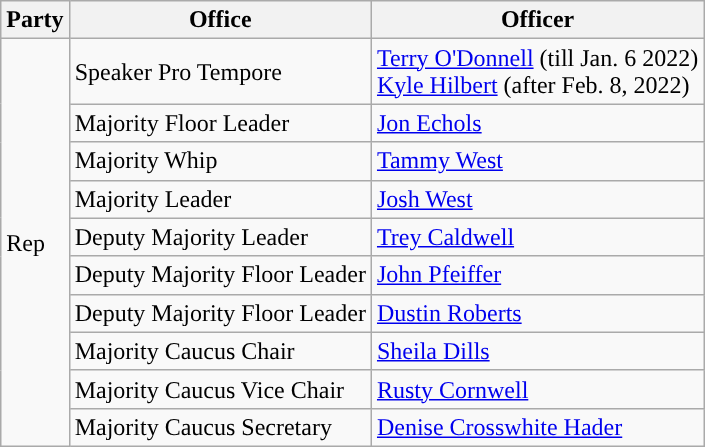<table class=wikitable>
<tr>
<th>Party</th>
<th>Office</th>
<th>Officer</th>
</tr>
<tr>
<td rowspan=13 style="background: ">Rep</td>
<td>Speaker Pro Tempore</td>
<td><a href='#'>Terry O'Donnell</a> (till Jan. 6 2022)<br> <a href='#'>Kyle Hilbert</a> (after Feb. 8, 2022)</td>
</tr>
<tr>
<td>Majority Floor Leader</td>
<td><a href='#'>Jon Echols</a></td>
</tr>
<tr>
<td>Majority Whip</td>
<td><a href='#'>Tammy West</a></td>
</tr>
<tr>
<td>Majority Leader</td>
<td><a href='#'>Josh West</a></td>
</tr>
<tr>
<td>Deputy Majority Leader</td>
<td><a href='#'>Trey Caldwell</a></td>
</tr>
<tr>
<td>Deputy Majority Floor Leader</td>
<td><a href='#'>John Pfeiffer</a></td>
</tr>
<tr>
<td>Deputy Majority Floor Leader</td>
<td><a href='#'>Dustin Roberts</a></td>
</tr>
<tr>
<td>Majority Caucus Chair</td>
<td><a href='#'>Sheila Dills</a></td>
</tr>
<tr>
<td>Majority Caucus Vice Chair</td>
<td><a href='#'>Rusty Cornwell</a></td>
</tr>
<tr>
<td>Majority Caucus Secretary</td>
<td><a href='#'>Denise Crosswhite Hader</a></td>
</tr>
</table>
